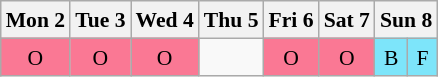<table class="wikitable" style="margin:0.5em auto; font-size:90%; line-height:1.25em; text-align:center">
<tr>
<th>Mon 2</th>
<th>Tue 3</th>
<th>Wed 4</th>
<th>Thu 5</th>
<th>Fri 6</th>
<th>Sat 7</th>
<th colspan=2>Sun 8</th>
</tr>
<tr>
<td bgcolor="#FA7894">O</td>
<td bgcolor="#FA7894">O</td>
<td bgcolor="#FA7894">O</td>
<td></td>
<td bgcolor="#FA7894">O</td>
<td bgcolor="#FA7894">O</td>
<td bgcolor="#7DE5FA">B</td>
<td bgcolor="#7DE5FA">F</td>
</tr>
</table>
